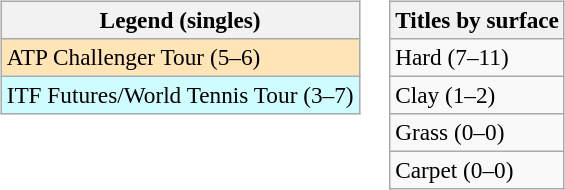<table>
<tr valign=top>
<td><br><table class=wikitable style=font-size:97%>
<tr>
<th>Legend (singles)</th>
</tr>
<tr bgcolor=moccasin>
<td>ATP Challenger Tour (5–6)</td>
</tr>
<tr bgcolor=#cffcff>
<td>ITF Futures/World Tennis Tour (3–7)</td>
</tr>
</table>
</td>
<td><br><table class=wikitable style=font-size:97%>
<tr>
<th>Titles by surface</th>
</tr>
<tr>
<td>Hard (7–11)</td>
</tr>
<tr>
<td>Clay (1–2)</td>
</tr>
<tr>
<td>Grass (0–0)</td>
</tr>
<tr>
<td>Carpet (0–0)</td>
</tr>
</table>
</td>
</tr>
</table>
